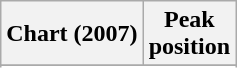<table class="wikitable">
<tr>
<th>Chart (2007)</th>
<th>Peak<br>position</th>
</tr>
<tr>
</tr>
<tr>
</tr>
<tr>
</tr>
</table>
